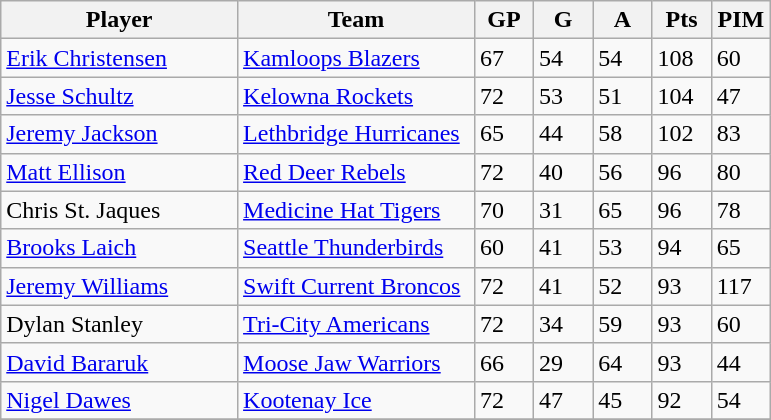<table class="wikitable">
<tr>
<th width="30%">Player</th>
<th width="30%">Team</th>
<th width="7.5%">GP</th>
<th width="7.5%">G</th>
<th width="7.5%">A</th>
<th width="7.5%">Pts</th>
<th width="7.5%">PIM</th>
</tr>
<tr>
<td><a href='#'>Erik Christensen</a></td>
<td><a href='#'>Kamloops Blazers</a></td>
<td>67</td>
<td>54</td>
<td>54</td>
<td>108</td>
<td>60</td>
</tr>
<tr>
<td><a href='#'>Jesse Schultz</a></td>
<td><a href='#'>Kelowna Rockets</a></td>
<td>72</td>
<td>53</td>
<td>51</td>
<td>104</td>
<td>47</td>
</tr>
<tr>
<td><a href='#'>Jeremy Jackson</a></td>
<td><a href='#'>Lethbridge Hurricanes</a></td>
<td>65</td>
<td>44</td>
<td>58</td>
<td>102</td>
<td>83</td>
</tr>
<tr>
<td><a href='#'>Matt Ellison</a></td>
<td><a href='#'>Red Deer Rebels</a></td>
<td>72</td>
<td>40</td>
<td>56</td>
<td>96</td>
<td>80</td>
</tr>
<tr>
<td>Chris St. Jaques</td>
<td><a href='#'>Medicine Hat Tigers</a></td>
<td>70</td>
<td>31</td>
<td>65</td>
<td>96</td>
<td>78</td>
</tr>
<tr>
<td><a href='#'>Brooks Laich</a></td>
<td><a href='#'>Seattle Thunderbirds</a></td>
<td>60</td>
<td>41</td>
<td>53</td>
<td>94</td>
<td>65</td>
</tr>
<tr>
<td><a href='#'>Jeremy Williams</a></td>
<td><a href='#'>Swift Current Broncos</a></td>
<td>72</td>
<td>41</td>
<td>52</td>
<td>93</td>
<td>117</td>
</tr>
<tr>
<td>Dylan Stanley</td>
<td><a href='#'>Tri-City Americans</a></td>
<td>72</td>
<td>34</td>
<td>59</td>
<td>93</td>
<td>60</td>
</tr>
<tr>
<td><a href='#'>David Bararuk</a></td>
<td><a href='#'>Moose Jaw Warriors</a></td>
<td>66</td>
<td>29</td>
<td>64</td>
<td>93</td>
<td>44</td>
</tr>
<tr>
<td><a href='#'>Nigel Dawes</a></td>
<td><a href='#'>Kootenay Ice</a></td>
<td>72</td>
<td>47</td>
<td>45</td>
<td>92</td>
<td>54</td>
</tr>
<tr>
</tr>
</table>
